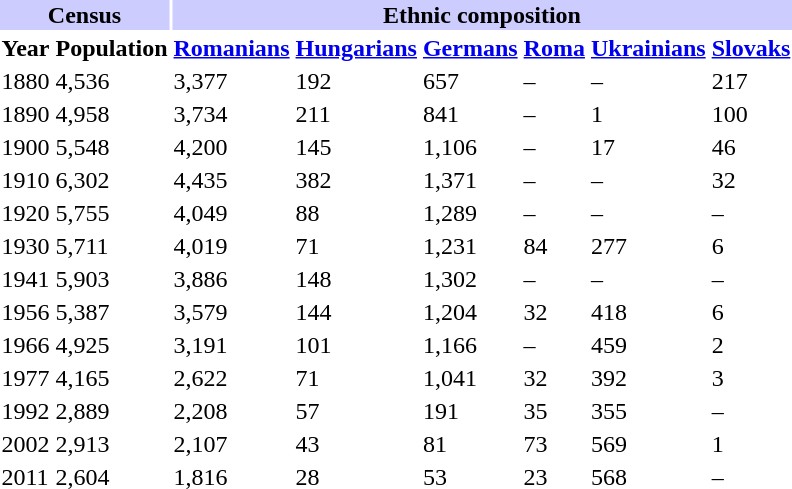<table class="toccolours">
<tr>
<th align="center" colspan="2" style="background:#ccccff;">Census</th>
<th align="center" colspan="6" style="background:#ccccff;">Ethnic composition</th>
</tr>
<tr>
<th>Year</th>
<th>Population</th>
<th><a href='#'>Romanians</a></th>
<th><a href='#'>Hungarians</a></th>
<th><a href='#'>Germans</a></th>
<th><a href='#'>Roma</a></th>
<th><a href='#'>Ukrainians</a></th>
<th><a href='#'>Slovaks</a></th>
</tr>
<tr>
<td>1880</td>
<td>4,536</td>
<td>3,377</td>
<td>192</td>
<td>657</td>
<td>–</td>
<td>–</td>
<td>217</td>
</tr>
<tr>
<td>1890</td>
<td>4,958</td>
<td>3,734</td>
<td>211</td>
<td>841</td>
<td>–</td>
<td>1</td>
<td>100</td>
</tr>
<tr>
<td>1900</td>
<td>5,548</td>
<td>4,200</td>
<td>145</td>
<td>1,106</td>
<td>–</td>
<td>17</td>
<td>46</td>
</tr>
<tr>
<td>1910</td>
<td>6,302</td>
<td>4,435</td>
<td>382</td>
<td>1,371</td>
<td>–</td>
<td>–</td>
<td>32</td>
</tr>
<tr>
<td>1920</td>
<td>5,755</td>
<td>4,049</td>
<td>88</td>
<td>1,289</td>
<td>–</td>
<td>–</td>
<td>–</td>
</tr>
<tr>
<td>1930</td>
<td>5,711</td>
<td>4,019</td>
<td>71</td>
<td>1,231</td>
<td>84</td>
<td>277</td>
<td>6</td>
</tr>
<tr>
<td>1941</td>
<td>5,903</td>
<td>3,886</td>
<td>148</td>
<td>1,302</td>
<td>–</td>
<td>–</td>
<td>–</td>
</tr>
<tr>
<td>1956</td>
<td>5,387</td>
<td>3,579</td>
<td>144</td>
<td>1,204</td>
<td>32</td>
<td>418</td>
<td>6</td>
</tr>
<tr>
<td>1966</td>
<td>4,925</td>
<td>3,191</td>
<td>101</td>
<td>1,166</td>
<td>–</td>
<td>459</td>
<td>2</td>
</tr>
<tr>
<td>1977</td>
<td>4,165</td>
<td>2,622</td>
<td>71</td>
<td>1,041</td>
<td>32</td>
<td>392</td>
<td>3</td>
</tr>
<tr>
<td>1992</td>
<td>2,889</td>
<td>2,208</td>
<td>57</td>
<td>191</td>
<td>35</td>
<td>355</td>
<td>–</td>
</tr>
<tr>
<td>2002</td>
<td>2,913</td>
<td>2,107</td>
<td>43</td>
<td>81</td>
<td>73</td>
<td>569</td>
<td>1</td>
</tr>
<tr>
<td>2011</td>
<td>2,604</td>
<td>1,816</td>
<td>28</td>
<td>53</td>
<td>23</td>
<td>568</td>
<td>–</td>
</tr>
</table>
